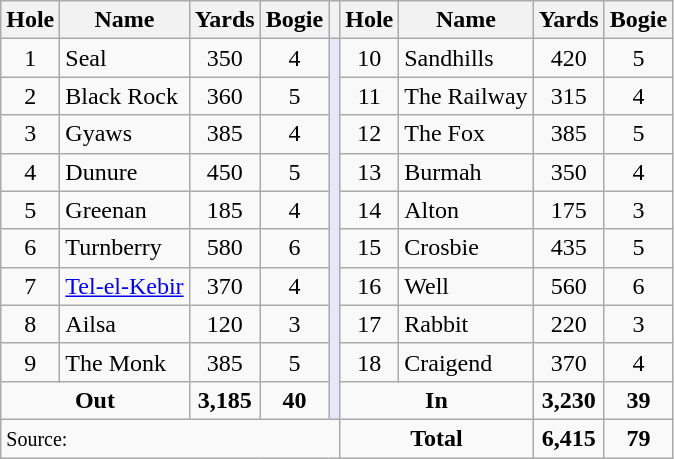<table class=wikitable>
<tr>
<th>Hole</th>
<th>Name</th>
<th>Yards</th>
<th>Bogie</th>
<th></th>
<th>Hole</th>
<th>Name</th>
<th>Yards</th>
<th>Bogie</th>
</tr>
<tr>
<td align=center>1</td>
<td>Seal</td>
<td align=center>350</td>
<td align=center>4</td>
<td style="background:#E6E8FA;" rowspan=10></td>
<td align=center>10</td>
<td>Sandhills</td>
<td align=center>420</td>
<td align=center>5</td>
</tr>
<tr>
<td align=center>2</td>
<td>Black Rock</td>
<td align=center>360</td>
<td align=center>5</td>
<td align=center>11</td>
<td>The Railway</td>
<td align=center>315</td>
<td align=center>4</td>
</tr>
<tr>
<td align=center>3</td>
<td>Gyaws</td>
<td align=center>385</td>
<td align=center>4</td>
<td align=center>12</td>
<td>The Fox</td>
<td align=center>385</td>
<td align=center>5</td>
</tr>
<tr>
<td align=center>4</td>
<td>Dunure</td>
<td align=center>450</td>
<td align=center>5</td>
<td align=center>13</td>
<td>Burmah</td>
<td align=center>350</td>
<td align=center>4</td>
</tr>
<tr>
<td align=center>5</td>
<td>Greenan</td>
<td align=center>185</td>
<td align=center>4</td>
<td align=center>14</td>
<td>Alton</td>
<td align=center>175</td>
<td align=center>3</td>
</tr>
<tr>
<td align=center>6</td>
<td>Turnberry</td>
<td align=center>580</td>
<td align=center>6</td>
<td align=center>15</td>
<td>Crosbie</td>
<td align=center>435</td>
<td align=center>5</td>
</tr>
<tr>
<td align=center>7</td>
<td><a href='#'>Tel-el-Kebir</a></td>
<td align=center>370</td>
<td align=center>4</td>
<td align=center>16</td>
<td>Well</td>
<td align=center>560</td>
<td align=center>6</td>
</tr>
<tr>
<td align=center>8</td>
<td>Ailsa</td>
<td align=center>120</td>
<td align=center>3</td>
<td align=center>17</td>
<td>Rabbit</td>
<td align=center>220</td>
<td align=center>3</td>
</tr>
<tr>
<td align=center>9</td>
<td>The Monk</td>
<td align=center>385</td>
<td align=center>5</td>
<td align=center>18</td>
<td>Craigend</td>
<td align=center>370</td>
<td align=center>4</td>
</tr>
<tr>
<td colspan=2 align=center><strong>Out</strong></td>
<td align=center><strong>3,185</strong></td>
<td align=center><strong>40</strong></td>
<td colspan=2 align=center><strong>In</strong></td>
<td align=center><strong>3,230</strong></td>
<td align=center><strong>39</strong></td>
</tr>
<tr>
<td colspan=5><small>Source:</small></td>
<td colspan=2 align=center><strong>Total</strong></td>
<td align=center><strong>6,415</strong></td>
<td align=center><strong>79</strong></td>
</tr>
</table>
